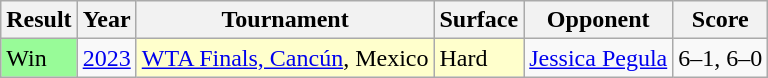<table class="wikitable">
<tr>
<th scope="col">Result</th>
<th scope="col">Year</th>
<th scope="col">Tournament</th>
<th scope="col">Surface</th>
<th scope="col">Opponent</th>
<th scope="col" class=unsortable>Score</th>
</tr>
<tr>
<td style="background:#98FB98;">Win</td>
<td><a href='#'>2023</a></td>
<td style="background:#ffffcc;"><a href='#'>WTA Finals, Cancún</a>, Mexico</td>
<td style="background:#ffffcc;">Hard</td>
<td> <a href='#'>Jessica Pegula</a></td>
<td>6–1, 6–0</td>
</tr>
</table>
